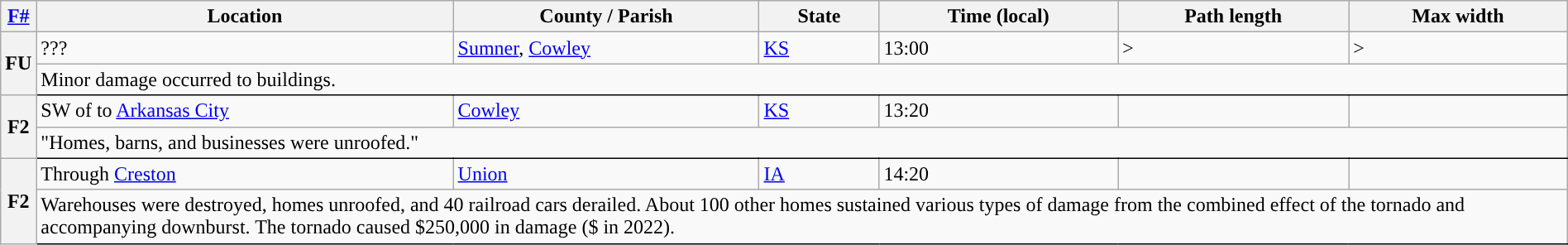<table class="wikitable sortable" style="width:100%;">
<tr>
<th scope="col" align="center"><a href='#'>F#</a><br></th>
<th scope="col" align="center" class="unsortable">Location</th>
<th scope="col" align="center" class="unsortable">County / Parish</th>
<th scope="col" align="center">State</th>
<th scope="col" align="center">Time (local)</th>
<th scope="col" align="center">Path length</th>
<th scope="col" align="center">Max width</th>
</tr>
<tr>
<th scope="row" rowspan="2" style="background-color:#">FU</th>
<td>???</td>
<td><a href='#'>Sumner</a>, <a href='#'>Cowley</a></td>
<td><a href='#'>KS</a></td>
<td>13:00</td>
<td>></td>
<td>></td>
</tr>
<tr class="expand-child">
<td colspan="6" style="border-bottom: 1px solid black;">Minor damage occurred to buildings.</td>
</tr>
<tr>
<th scope="row" rowspan="2" style="background-color:#">F2</th>
<td>SW of to <a href='#'>Arkansas City</a></td>
<td><a href='#'>Cowley</a></td>
<td><a href='#'>KS</a></td>
<td>13:20</td>
<td></td>
<td></td>
</tr>
<tr class="expand-child">
<td colspan="6" style="border-bottom: 1px solid black;">"Homes, barns, and businesses were unroofed."</td>
</tr>
<tr>
<th scope="row" rowspan="2" style="background-color:#">F2</th>
<td>Through <a href='#'>Creston</a></td>
<td><a href='#'>Union</a></td>
<td><a href='#'>IA</a></td>
<td>14:20</td>
<td></td>
<td></td>
</tr>
<tr class="expand-child">
<td colspan="6" style="border-bottom: 1px solid black;">Warehouses were destroyed, homes unroofed, and 40 railroad cars derailed. About 100 other homes sustained various types of damage from the combined effect of the tornado and accompanying downburst. The tornado caused $250,000 in damage ($ in 2022).</td>
</tr>
</table>
